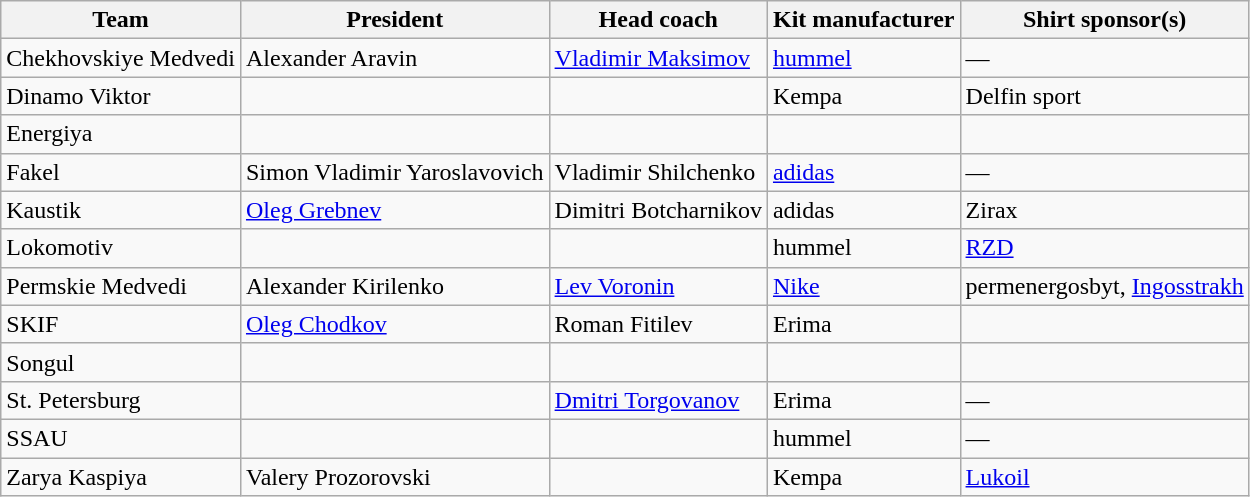<table class="wikitable sortable" style="text-align: left;">
<tr>
<th>Team</th>
<th>President</th>
<th>Head coach</th>
<th>Kit manufacturer</th>
<th>Shirt sponsor(s)</th>
</tr>
<tr>
<td>Chekhovskiye Medvedi</td>
<td>Alexander Aravin</td>
<td> <a href='#'>Vladimir Maksimov</a></td>
<td><a href='#'>hummel</a></td>
<td>—</td>
</tr>
<tr>
<td>Dinamo Viktor</td>
<td></td>
<td></td>
<td>Kempa</td>
<td>Delfin sport</td>
</tr>
<tr>
<td>Energiya</td>
<td></td>
<td></td>
<td></td>
<td></td>
</tr>
<tr>
<td>Fakel</td>
<td>Simon Vladimir Yaroslavovich</td>
<td> Vladimir Shilchenko</td>
<td><a href='#'>adidas</a></td>
<td>—</td>
</tr>
<tr>
<td>Kaustik</td>
<td><a href='#'>Oleg Grebnev</a></td>
<td> Dimitri Botcharnikov</td>
<td>adidas</td>
<td>Zirax</td>
</tr>
<tr>
<td>Lokomotiv</td>
<td></td>
<td></td>
<td>hummel</td>
<td><a href='#'>RZD</a></td>
</tr>
<tr>
<td>Permskie Medvedi</td>
<td>Alexander Kirilenko</td>
<td> <a href='#'>Lev Voronin</a></td>
<td><a href='#'>Nike</a></td>
<td>permenergosbyt, <a href='#'>Ingosstrakh</a></td>
</tr>
<tr>
<td>SKIF</td>
<td><a href='#'>Oleg Chodkov</a></td>
<td> Roman Fitilev</td>
<td>Erima</td>
<td></td>
</tr>
<tr>
<td>Songul</td>
<td></td>
<td></td>
<td></td>
<td></td>
</tr>
<tr>
<td>St. Petersburg</td>
<td></td>
<td> <a href='#'>Dmitri Torgovanov</a></td>
<td>Erima</td>
<td>—</td>
</tr>
<tr>
<td>SSAU</td>
<td></td>
<td></td>
<td>hummel</td>
<td>—</td>
</tr>
<tr>
<td>Zarya Kaspiya</td>
<td>Valery Prozorovski</td>
<td></td>
<td>Kempa</td>
<td><a href='#'>Lukoil</a></td>
</tr>
</table>
